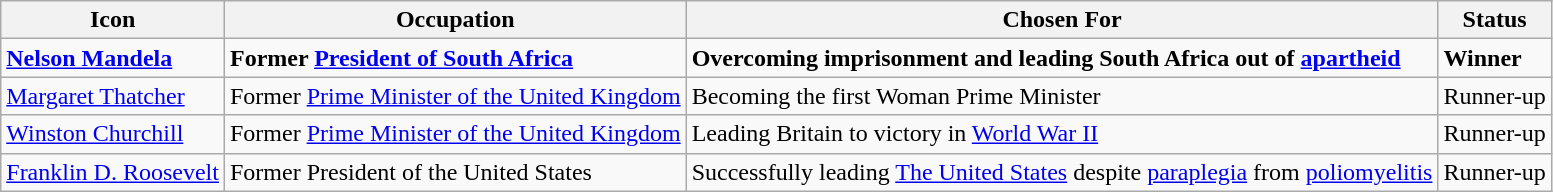<table class="wikitable">
<tr>
<th>Icon</th>
<th>Occupation</th>
<th>Chosen For</th>
<th>Status</th>
</tr>
<tr>
<td><strong><a href='#'>Nelson Mandela</a></strong></td>
<td><strong>Former <a href='#'>President of South Africa</a></strong></td>
<td><strong>Overcoming imprisonment and leading South Africa out of <a href='#'>apartheid</a></strong></td>
<td><strong>Winner</strong></td>
</tr>
<tr>
<td><a href='#'>Margaret Thatcher</a></td>
<td>Former <a href='#'>Prime Minister of the United Kingdom</a></td>
<td>Becoming the first Woman Prime Minister</td>
<td>Runner-up</td>
</tr>
<tr>
<td><a href='#'>Winston Churchill</a></td>
<td>Former <a href='#'>Prime Minister of the United Kingdom</a></td>
<td>Leading Britain to victory in <a href='#'>World War II</a></td>
<td>Runner-up</td>
</tr>
<tr>
<td><a href='#'>Franklin D. Roosevelt</a></td>
<td>Former President of the United States</td>
<td>Successfully leading <a href='#'>The United States</a> despite <a href='#'>paraplegia</a> from <a href='#'>poliomyelitis</a></td>
<td>Runner-up</td>
</tr>
</table>
